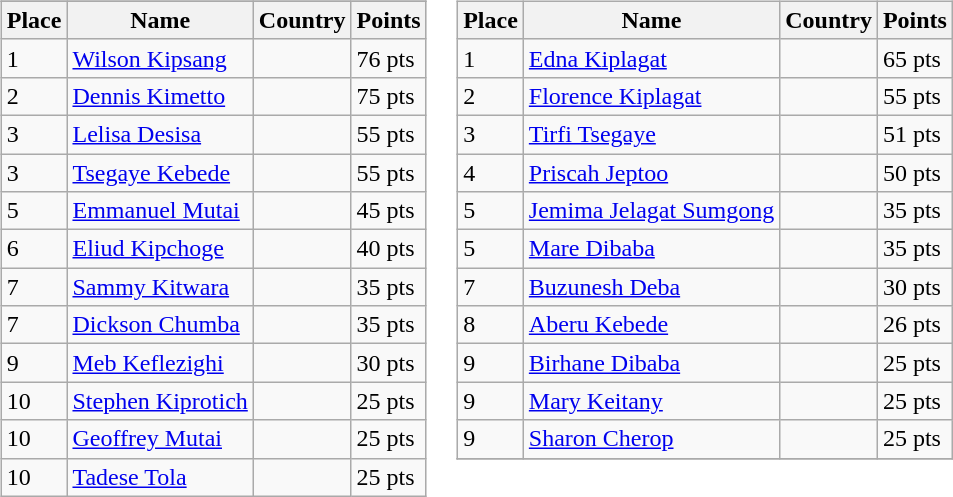<table>
<tr valign="top">
<td><br><table class="wikitable">
<tr>
</tr>
<tr>
<th>Place</th>
<th>Name</th>
<th>Country</th>
<th>Points</th>
</tr>
<tr>
<td>1</td>
<td><a href='#'>Wilson Kipsang</a></td>
<td></td>
<td>76 pts</td>
</tr>
<tr>
<td>2</td>
<td><a href='#'>Dennis Kimetto</a></td>
<td></td>
<td>75 pts</td>
</tr>
<tr>
<td>3</td>
<td><a href='#'>Lelisa Desisa</a></td>
<td></td>
<td>55 pts</td>
</tr>
<tr>
<td>3</td>
<td><a href='#'>Tsegaye Kebede</a></td>
<td></td>
<td>55 pts</td>
</tr>
<tr>
<td>5</td>
<td><a href='#'>Emmanuel Mutai</a></td>
<td></td>
<td>45 pts</td>
</tr>
<tr>
<td>6</td>
<td><a href='#'>Eliud Kipchoge</a></td>
<td></td>
<td>40 pts</td>
</tr>
<tr>
<td>7</td>
<td><a href='#'>Sammy Kitwara</a></td>
<td></td>
<td>35 pts</td>
</tr>
<tr>
<td>7</td>
<td><a href='#'>Dickson Chumba</a></td>
<td></td>
<td>35 pts</td>
</tr>
<tr>
<td>9</td>
<td><a href='#'>Meb Keflezighi</a></td>
<td></td>
<td>30 pts</td>
</tr>
<tr>
<td>10</td>
<td><a href='#'>Stephen Kiprotich</a></td>
<td></td>
<td>25 pts</td>
</tr>
<tr>
<td>10</td>
<td><a href='#'>Geoffrey Mutai</a></td>
<td></td>
<td>25 pts</td>
</tr>
<tr>
<td>10</td>
<td><a href='#'>Tadese Tola</a></td>
<td></td>
<td>25 pts</td>
</tr>
</table>
</td>
<td><br><table class="wikitable">
<tr>
<th>Place</th>
<th>Name</th>
<th>Country</th>
<th>Points</th>
</tr>
<tr>
<td>1</td>
<td><a href='#'>Edna Kiplagat</a></td>
<td></td>
<td>65 pts</td>
</tr>
<tr>
<td>2</td>
<td><a href='#'>Florence Kiplagat</a></td>
<td></td>
<td>55 pts</td>
</tr>
<tr>
<td>3</td>
<td><a href='#'>Tirfi Tsegaye</a></td>
<td></td>
<td>51 pts</td>
</tr>
<tr>
<td>4</td>
<td><a href='#'>Priscah Jeptoo</a></td>
<td></td>
<td>50 pts</td>
</tr>
<tr>
<td>5</td>
<td><a href='#'>Jemima Jelagat Sumgong</a></td>
<td></td>
<td>35 pts</td>
</tr>
<tr>
<td>5</td>
<td><a href='#'>Mare Dibaba</a></td>
<td></td>
<td>35 pts</td>
</tr>
<tr>
<td>7</td>
<td><a href='#'>Buzunesh Deba</a></td>
<td></td>
<td>30 pts</td>
</tr>
<tr>
<td>8</td>
<td><a href='#'>Aberu Kebede</a></td>
<td></td>
<td>26 pts</td>
</tr>
<tr>
<td>9</td>
<td><a href='#'>Birhane Dibaba</a></td>
<td></td>
<td>25 pts</td>
</tr>
<tr>
<td>9</td>
<td><a href='#'>Mary Keitany</a></td>
<td></td>
<td>25 pts</td>
</tr>
<tr>
<td>9</td>
<td><a href='#'>Sharon Cherop</a></td>
<td></td>
<td>25 pts</td>
</tr>
<tr>
</tr>
</table>
</td>
</tr>
</table>
